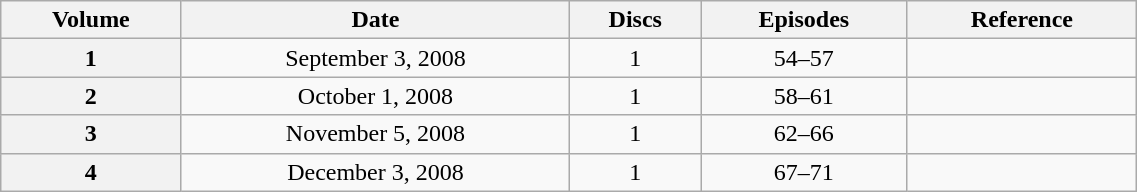<table class="wikitable" style="text-align: center; width: 60%;">
<tr>
<th scope="col" 175px;>Volume</th>
<th scope="col" 125px;>Date</th>
<th scope="col">Discs</th>
<th scope="col">Episodes</th>
<th scope="col">Reference</th>
</tr>
<tr>
<th scope="row">1</th>
<td>September 3, 2008</td>
<td>1</td>
<td>54–57</td>
<td></td>
</tr>
<tr>
<th scope="row">2</th>
<td>October 1, 2008</td>
<td>1</td>
<td>58–61</td>
<td></td>
</tr>
<tr>
<th scope="row">3</th>
<td>November 5, 2008</td>
<td>1</td>
<td>62–66</td>
<td></td>
</tr>
<tr>
<th scope="row">4</th>
<td>December 3, 2008</td>
<td>1</td>
<td>67–71</td>
<td></td>
</tr>
</table>
